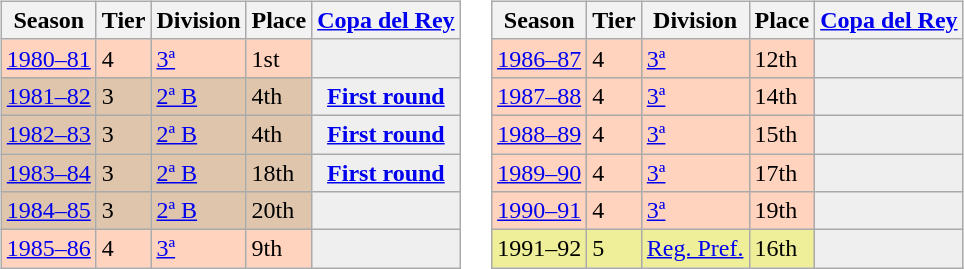<table>
<tr>
<td valign="top" width=0%><br><table class="wikitable">
<tr style="background:#f0f6fa;">
<th>Season</th>
<th>Tier</th>
<th>Division</th>
<th>Place</th>
<th><a href='#'>Copa del Rey</a></th>
</tr>
<tr>
<td style="background:#FFD3BD;"><a href='#'>1980–81</a></td>
<td style="background:#FFD3BD;">4</td>
<td style="background:#FFD3BD;"><a href='#'>3ª</a></td>
<td style="background:#FFD3BD;">1st</td>
<th style="background:#efefef;"></th>
</tr>
<tr>
<td style="background:#DEC5AB;"><a href='#'>1981–82</a></td>
<td style="background:#DEC5AB;">3</td>
<td style="background:#DEC5AB;"><a href='#'>2ª B</a></td>
<td style="background:#DEC5AB;">4th</td>
<th style="background:#efefef;"><a href='#'>First round</a></th>
</tr>
<tr>
<td style="background:#DEC5AB;"><a href='#'>1982–83</a></td>
<td style="background:#DEC5AB;">3</td>
<td style="background:#DEC5AB;"><a href='#'>2ª B</a></td>
<td style="background:#DEC5AB;">4th</td>
<th style="background:#efefef;"><a href='#'>First round</a></th>
</tr>
<tr>
<td style="background:#DEC5AB;"><a href='#'>1983–84</a></td>
<td style="background:#DEC5AB;">3</td>
<td style="background:#DEC5AB;"><a href='#'>2ª B</a></td>
<td style="background:#DEC5AB;">18th</td>
<th style="background:#efefef;"><a href='#'>First round</a></th>
</tr>
<tr>
<td style="background:#DEC5AB;"><a href='#'>1984–85</a></td>
<td style="background:#DEC5AB;">3</td>
<td style="background:#DEC5AB;"><a href='#'>2ª B</a></td>
<td style="background:#DEC5AB;">20th</td>
<th style="background:#efefef;"></th>
</tr>
<tr>
<td style="background:#FFD3BD;"><a href='#'>1985–86</a></td>
<td style="background:#FFD3BD;">4</td>
<td style="background:#FFD3BD;"><a href='#'>3ª</a></td>
<td style="background:#FFD3BD;">9th</td>
<th style="background:#efefef;"></th>
</tr>
</table>
</td>
<td valign="top" width=0%><br><table class="wikitable">
<tr style="background:#f0f6fa;">
<th>Season</th>
<th>Tier</th>
<th>Division</th>
<th>Place</th>
<th><a href='#'>Copa del Rey</a></th>
</tr>
<tr>
<td style="background:#FFD3BD;"><a href='#'>1986–87</a></td>
<td style="background:#FFD3BD;">4</td>
<td style="background:#FFD3BD;"><a href='#'>3ª</a></td>
<td style="background:#FFD3BD;">12th</td>
<th style="background:#efefef;"></th>
</tr>
<tr>
<td style="background:#FFD3BD;"><a href='#'>1987–88</a></td>
<td style="background:#FFD3BD;">4</td>
<td style="background:#FFD3BD;"><a href='#'>3ª</a></td>
<td style="background:#FFD3BD;">14th</td>
<th style="background:#efefef;"></th>
</tr>
<tr>
<td style="background:#FFD3BD;"><a href='#'>1988–89</a></td>
<td style="background:#FFD3BD;">4</td>
<td style="background:#FFD3BD;"><a href='#'>3ª</a></td>
<td style="background:#FFD3BD;">15th</td>
<th style="background:#efefef;"></th>
</tr>
<tr>
<td style="background:#FFD3BD;"><a href='#'>1989–90</a></td>
<td style="background:#FFD3BD;">4</td>
<td style="background:#FFD3BD;"><a href='#'>3ª</a></td>
<td style="background:#FFD3BD;">17th</td>
<th style="background:#efefef;"></th>
</tr>
<tr>
<td style="background:#FFD3BD;"><a href='#'>1990–91</a></td>
<td style="background:#FFD3BD;">4</td>
<td style="background:#FFD3BD;"><a href='#'>3ª</a></td>
<td style="background:#FFD3BD;">19th</td>
<th style="background:#efefef;"></th>
</tr>
<tr>
<td style="background:#EFEF99;">1991–92</td>
<td style="background:#EFEF99;">5</td>
<td style="background:#EFEF99;"><a href='#'>Reg. Pref.</a></td>
<td style="background:#EFEF99;">16th</td>
<th style="background:#efefef;"></th>
</tr>
</table>
</td>
</tr>
</table>
